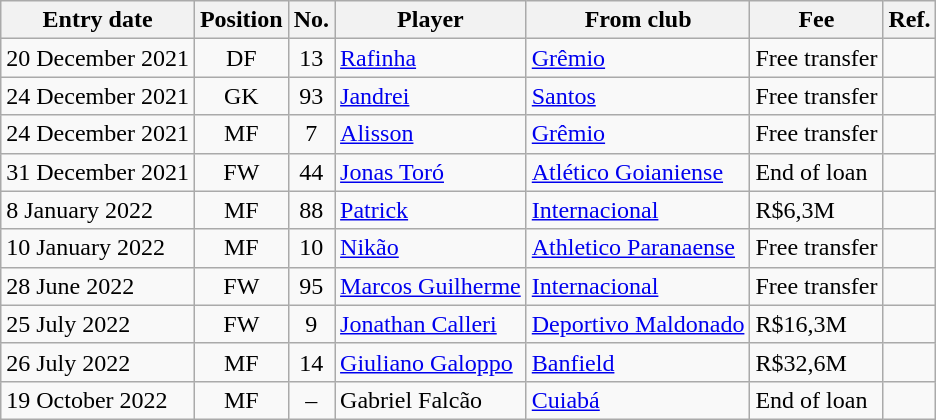<table class="wikitable sortable">
<tr>
<th><strong>Entry date</strong></th>
<th><strong>Position</strong></th>
<th><strong>No.</strong></th>
<th><strong>Player</strong></th>
<th><strong>From club</strong></th>
<th><strong>Fee</strong></th>
<th><strong>Ref.</strong></th>
</tr>
<tr>
<td>20 December 2021</td>
<td style="text-align:center;">DF</td>
<td style="text-align:center;">13</td>
<td style="text-align:left;"> <a href='#'>Rafinha</a></td>
<td style="text-align:left;"> <a href='#'>Grêmio</a></td>
<td>Free transfer</td>
<td></td>
</tr>
<tr>
<td>24 December 2021</td>
<td style="text-align:center;">GK</td>
<td style="text-align:center;">93</td>
<td style="text-align:left;"> <a href='#'>Jandrei</a></td>
<td style="text-align:left;"> <a href='#'>Santos</a></td>
<td>Free transfer</td>
<td></td>
</tr>
<tr>
<td>24 December 2021</td>
<td style="text-align:center;">MF</td>
<td style="text-align:center;">7</td>
<td style="text-align:left;"> <a href='#'>Alisson</a></td>
<td style="text-align:left;"> <a href='#'>Grêmio</a></td>
<td>Free transfer</td>
<td></td>
</tr>
<tr>
<td>31 December 2021</td>
<td style="text-align:center;">FW</td>
<td style="text-align:center;">44</td>
<td style="text-align:left;"> <a href='#'>Jonas Toró</a></td>
<td style="text-align:left;"> <a href='#'>Atlético Goianiense</a></td>
<td>End of loan</td>
<td></td>
</tr>
<tr>
<td>8 January 2022</td>
<td style="text-align:center;">MF</td>
<td style="text-align:center;">88</td>
<td style="text-align:left;"> <a href='#'>Patrick</a></td>
<td style="text-align:left;"> <a href='#'>Internacional</a></td>
<td>R$6,3M</td>
<td></td>
</tr>
<tr>
<td>10 January 2022</td>
<td style="text-align:center;">MF</td>
<td style="text-align:center;">10</td>
<td style="text-align:left;"> <a href='#'>Nikão</a></td>
<td style="text-align:left;"> <a href='#'>Athletico Paranaense</a></td>
<td>Free transfer</td>
<td></td>
</tr>
<tr>
<td>28 June 2022</td>
<td style="text-align:center;">FW</td>
<td style="text-align:center;">95</td>
<td style="text-align:left;"> <a href='#'>Marcos Guilherme</a></td>
<td style="text-align:left;"> <a href='#'>Internacional</a></td>
<td>Free transfer</td>
<td></td>
</tr>
<tr>
<td>25 July 2022</td>
<td style="text-align:center;">FW</td>
<td style="text-align:center;">9</td>
<td style="text-align:left;"> <a href='#'>Jonathan Calleri</a></td>
<td style="text-align:left;"> <a href='#'>Deportivo Maldonado</a></td>
<td>R$16,3M</td>
<td></td>
</tr>
<tr>
<td>26 July 2022</td>
<td style="text-align:center;">MF</td>
<td style="text-align:center;">14</td>
<td style="text-align:left;"> <a href='#'>Giuliano Galoppo</a></td>
<td style="text-align:left;"> <a href='#'>Banfield</a></td>
<td>R$32,6M</td>
<td></td>
</tr>
<tr>
<td>19 October 2022</td>
<td style="text-align:center;">MF</td>
<td style="text-align:center;">–</td>
<td style="text-align:left;"> Gabriel Falcão</td>
<td style="text-align:left;"> <a href='#'>Cuiabá</a></td>
<td>End of loan</td>
<td></td>
</tr>
</table>
